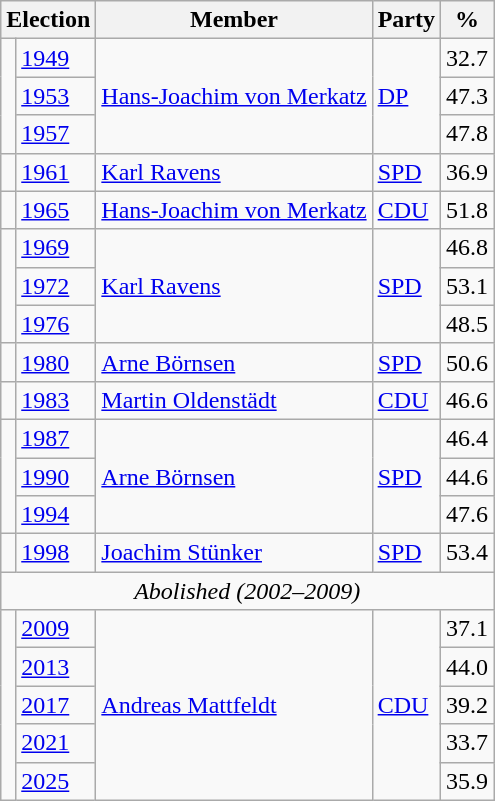<table class=wikitable>
<tr>
<th colspan=2>Election</th>
<th>Member</th>
<th>Party</th>
<th>%</th>
</tr>
<tr>
<td rowspan=3 bgcolor=></td>
<td><a href='#'>1949</a></td>
<td rowspan=3><a href='#'>Hans-Joachim von Merkatz</a></td>
<td rowspan=3><a href='#'>DP</a></td>
<td align=right>32.7</td>
</tr>
<tr>
<td><a href='#'>1953</a></td>
<td align=right>47.3</td>
</tr>
<tr>
<td><a href='#'>1957</a></td>
<td align=right>47.8</td>
</tr>
<tr>
<td bgcolor=></td>
<td><a href='#'>1961</a></td>
<td><a href='#'>Karl Ravens</a></td>
<td><a href='#'>SPD</a></td>
<td align=right>36.9</td>
</tr>
<tr>
<td bgcolor=></td>
<td><a href='#'>1965</a></td>
<td><a href='#'>Hans-Joachim von Merkatz</a></td>
<td><a href='#'>CDU</a></td>
<td align=right>51.8</td>
</tr>
<tr>
<td rowspan=3 bgcolor=></td>
<td><a href='#'>1969</a></td>
<td rowspan=3><a href='#'>Karl Ravens</a></td>
<td rowspan=3><a href='#'>SPD</a></td>
<td align=right>46.8</td>
</tr>
<tr>
<td><a href='#'>1972</a></td>
<td align=right>53.1</td>
</tr>
<tr>
<td><a href='#'>1976</a></td>
<td align=right>48.5</td>
</tr>
<tr>
<td bgcolor=></td>
<td><a href='#'>1980</a></td>
<td><a href='#'>Arne Börnsen</a></td>
<td><a href='#'>SPD</a></td>
<td align=right>50.6</td>
</tr>
<tr>
<td bgcolor=></td>
<td><a href='#'>1983</a></td>
<td><a href='#'>Martin Oldenstädt</a></td>
<td><a href='#'>CDU</a></td>
<td align=right>46.6</td>
</tr>
<tr>
<td rowspan=3 bgcolor=></td>
<td><a href='#'>1987</a></td>
<td rowspan=3><a href='#'>Arne Börnsen</a></td>
<td rowspan=3><a href='#'>SPD</a></td>
<td align=right>46.4</td>
</tr>
<tr>
<td><a href='#'>1990</a></td>
<td align=right>44.6</td>
</tr>
<tr>
<td><a href='#'>1994</a></td>
<td align=right>47.6</td>
</tr>
<tr>
<td bgcolor=></td>
<td><a href='#'>1998</a></td>
<td><a href='#'>Joachim Stünker</a></td>
<td><a href='#'>SPD</a></td>
<td align=right>53.4</td>
</tr>
<tr>
<td colspan=5 align=center><em>Abolished (2002–2009)</em></td>
</tr>
<tr>
<td rowspan=5 bgcolor=></td>
<td><a href='#'>2009</a></td>
<td rowspan=5><a href='#'>Andreas Mattfeldt</a></td>
<td rowspan=5><a href='#'>CDU</a></td>
<td align=right>37.1</td>
</tr>
<tr>
<td><a href='#'>2013</a></td>
<td align=right>44.0</td>
</tr>
<tr>
<td><a href='#'>2017</a></td>
<td align=right>39.2</td>
</tr>
<tr>
<td><a href='#'>2021</a></td>
<td align=right>33.7</td>
</tr>
<tr>
<td><a href='#'>2025</a></td>
<td align=right>35.9</td>
</tr>
</table>
